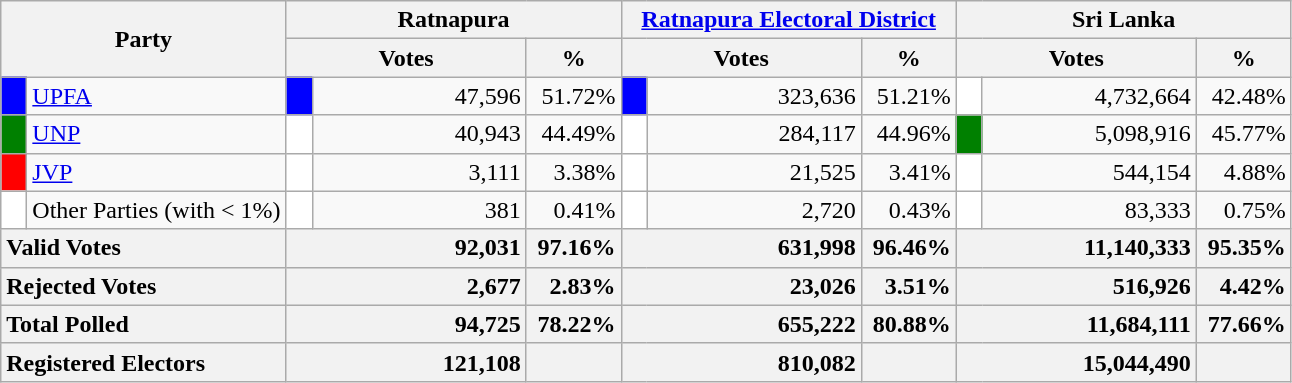<table class="wikitable">
<tr>
<th colspan="2" width="144px"rowspan="2">Party</th>
<th colspan="3" width="216px">Ratnapura</th>
<th colspan="3" width="216px"><a href='#'>Ratnapura Electoral District</a></th>
<th colspan="3" width="216px">Sri Lanka</th>
</tr>
<tr>
<th colspan="2" width="144px">Votes</th>
<th>%</th>
<th colspan="2" width="144px">Votes</th>
<th>%</th>
<th colspan="2" width="144px">Votes</th>
<th>%</th>
</tr>
<tr>
<td style="background-color:blue;" width="10px"></td>
<td style="text-align:left;"><a href='#'>UPFA</a></td>
<td style="background-color:blue;" width="10px"></td>
<td style="text-align:right;">47,596</td>
<td style="text-align:right;">51.72%</td>
<td style="background-color:blue;" width="10px"></td>
<td style="text-align:right;">323,636</td>
<td style="text-align:right;">51.21%</td>
<td style="background-color:white;" width="10px"></td>
<td style="text-align:right;">4,732,664</td>
<td style="text-align:right;">42.48%</td>
</tr>
<tr>
<td style="background-color:green;" width="10px"></td>
<td style="text-align:left;"><a href='#'>UNP</a></td>
<td style="background-color:white;" width="10px"></td>
<td style="text-align:right;">40,943</td>
<td style="text-align:right;">44.49%</td>
<td style="background-color:white;" width="10px"></td>
<td style="text-align:right;">284,117</td>
<td style="text-align:right;">44.96%</td>
<td style="background-color:green;" width="10px"></td>
<td style="text-align:right;">5,098,916</td>
<td style="text-align:right;">45.77%</td>
</tr>
<tr>
<td style="background-color:red;" width="10px"></td>
<td style="text-align:left;"><a href='#'>JVP</a></td>
<td style="background-color:white;" width="10px"></td>
<td style="text-align:right;">3,111</td>
<td style="text-align:right;">3.38%</td>
<td style="background-color:white;" width="10px"></td>
<td style="text-align:right;">21,525</td>
<td style="text-align:right;">3.41%</td>
<td style="background-color:white;" width="10px"></td>
<td style="text-align:right;">544,154</td>
<td style="text-align:right;">4.88%</td>
</tr>
<tr>
<td style="background-color:white;" width="10px"></td>
<td style="text-align:left;">Other Parties (with < 1%)</td>
<td style="background-color:white;" width="10px"></td>
<td style="text-align:right;">381</td>
<td style="text-align:right;">0.41%</td>
<td style="background-color:white;" width="10px"></td>
<td style="text-align:right;">2,720</td>
<td style="text-align:right;">0.43%</td>
<td style="background-color:white;" width="10px"></td>
<td style="text-align:right;">83,333</td>
<td style="text-align:right;">0.75%</td>
</tr>
<tr>
<th colspan="2" width="144px"style="text-align:left;">Valid Votes</th>
<th style="text-align:right;"colspan="2" width="144px">92,031</th>
<th style="text-align:right;">97.16%</th>
<th style="text-align:right;"colspan="2" width="144px">631,998</th>
<th style="text-align:right;">96.46%</th>
<th style="text-align:right;"colspan="2" width="144px">11,140,333</th>
<th style="text-align:right;">95.35%</th>
</tr>
<tr>
<th colspan="2" width="144px"style="text-align:left;">Rejected Votes</th>
<th style="text-align:right;"colspan="2" width="144px">2,677</th>
<th style="text-align:right;">2.83%</th>
<th style="text-align:right;"colspan="2" width="144px">23,026</th>
<th style="text-align:right;">3.51%</th>
<th style="text-align:right;"colspan="2" width="144px">516,926</th>
<th style="text-align:right;">4.42%</th>
</tr>
<tr>
<th colspan="2" width="144px"style="text-align:left;">Total Polled</th>
<th style="text-align:right;"colspan="2" width="144px">94,725</th>
<th style="text-align:right;">78.22%</th>
<th style="text-align:right;"colspan="2" width="144px">655,222</th>
<th style="text-align:right;">80.88%</th>
<th style="text-align:right;"colspan="2" width="144px">11,684,111</th>
<th style="text-align:right;">77.66%</th>
</tr>
<tr>
<th colspan="2" width="144px"style="text-align:left;">Registered Electors</th>
<th style="text-align:right;"colspan="2" width="144px">121,108</th>
<th></th>
<th style="text-align:right;"colspan="2" width="144px">810,082</th>
<th></th>
<th style="text-align:right;"colspan="2" width="144px">15,044,490</th>
<th></th>
</tr>
</table>
